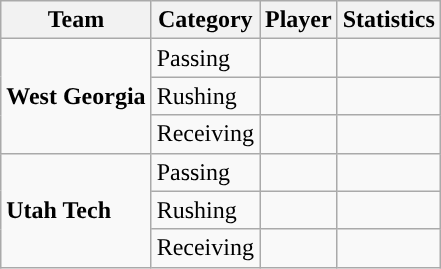<table class="wikitable" style="float: right;">
<tr>
<th>Team</th>
<th>Category</th>
<th>Player</th>
<th>Statistics</th>
</tr>
<tr>
<td rowspan=3><strong>West Georgia</strong></td>
<td>Passing</td>
<td></td>
<td></td>
</tr>
<tr>
<td>Rushing</td>
<td></td>
<td></td>
</tr>
<tr>
<td>Receiving</td>
<td></td>
<td></td>
</tr>
<tr>
<td rowspan=3><strong>Utah Tech</strong></td>
<td>Passing</td>
<td></td>
<td></td>
</tr>
<tr>
<td>Rushing</td>
<td></td>
<td></td>
</tr>
<tr>
<td>Receiving</td>
<td></td>
<td></td>
</tr>
</table>
